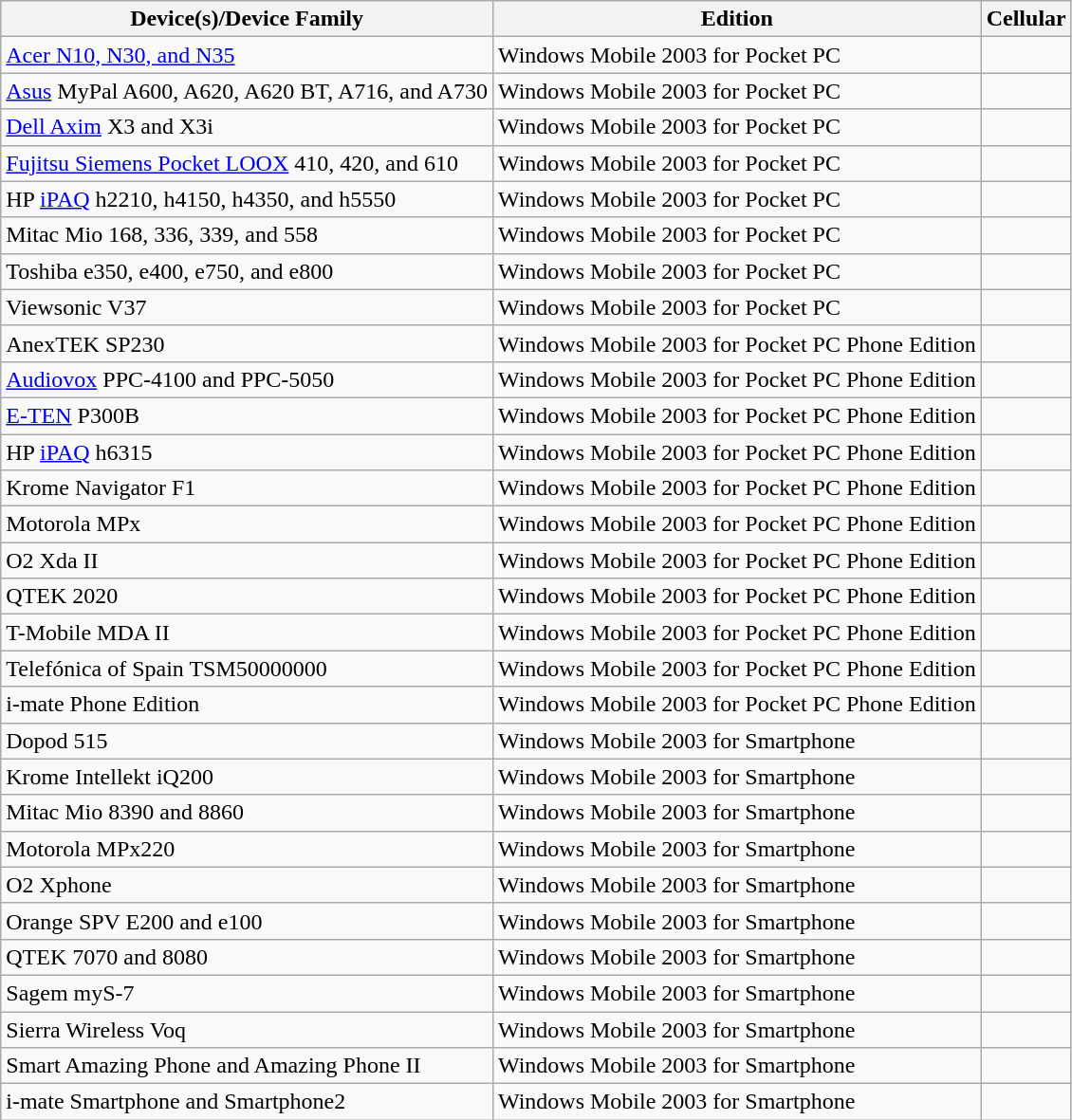<table class="wikitable sortable">
<tr>
<th>Device(s)/Device Family</th>
<th>Edition</th>
<th>Cellular</th>
</tr>
<tr>
<td><a href='#'>Acer N10, N30, and N35</a></td>
<td>Windows Mobile 2003 for Pocket PC</td>
<td></td>
</tr>
<tr>
<td><a href='#'>Asus</a> MyPal A600, A620, A620 BT, A716, and A730</td>
<td>Windows Mobile 2003 for Pocket PC</td>
<td></td>
</tr>
<tr>
<td><a href='#'>Dell Axim</a> X3 and X3i</td>
<td>Windows Mobile 2003 for Pocket PC</td>
<td></td>
</tr>
<tr>
<td><a href='#'>Fujitsu Siemens Pocket LOOX</a> 410, 420, and 610</td>
<td>Windows Mobile 2003 for Pocket PC</td>
<td></td>
</tr>
<tr>
<td>HP <a href='#'>iPAQ</a> h2210, h4150, h4350, and h5550</td>
<td>Windows Mobile 2003 for Pocket PC</td>
<td></td>
</tr>
<tr>
<td>Mitac Mio 168, 336, 339, and 558</td>
<td>Windows Mobile 2003 for Pocket PC</td>
<td></td>
</tr>
<tr>
<td>Toshiba e350, e400, e750, and e800</td>
<td>Windows Mobile 2003 for Pocket PC</td>
<td></td>
</tr>
<tr>
<td>Viewsonic V37</td>
<td>Windows Mobile 2003 for Pocket PC</td>
<td></td>
</tr>
<tr>
<td>AnexTEK SP230</td>
<td>Windows Mobile 2003 for Pocket PC Phone Edition</td>
<td></td>
</tr>
<tr>
<td><a href='#'>Audiovox</a> PPC-4100 and PPC-5050</td>
<td>Windows Mobile 2003 for Pocket PC Phone Edition</td>
<td></td>
</tr>
<tr>
<td><a href='#'>E-TEN</a> P300B</td>
<td>Windows Mobile 2003 for Pocket PC Phone Edition</td>
<td></td>
</tr>
<tr>
<td>HP <a href='#'>iPAQ</a> h6315</td>
<td>Windows Mobile 2003 for Pocket PC Phone Edition</td>
<td></td>
</tr>
<tr>
<td>Krome Navigator F1</td>
<td>Windows Mobile 2003 for Pocket PC Phone Edition</td>
<td></td>
</tr>
<tr>
<td>Motorola MPx</td>
<td>Windows Mobile 2003 for Pocket PC Phone Edition</td>
<td></td>
</tr>
<tr>
<td>O2 Xda II</td>
<td>Windows Mobile 2003 for Pocket PC Phone Edition</td>
<td></td>
</tr>
<tr>
<td>QTEK 2020</td>
<td>Windows Mobile 2003 for Pocket PC Phone Edition</td>
<td></td>
</tr>
<tr>
<td>T-Mobile MDA II</td>
<td>Windows Mobile 2003 for Pocket PC Phone Edition</td>
<td></td>
</tr>
<tr>
<td>Telefónica of Spain TSM50000000</td>
<td>Windows Mobile 2003 for Pocket PC Phone Edition</td>
<td></td>
</tr>
<tr>
<td>i-mate Phone Edition</td>
<td>Windows Mobile 2003 for Pocket PC Phone Edition</td>
<td></td>
</tr>
<tr>
<td>Dopod 515</td>
<td>Windows Mobile 2003 for Smartphone</td>
<td></td>
</tr>
<tr>
<td>Krome Intellekt iQ200</td>
<td>Windows Mobile 2003 for Smartphone</td>
<td></td>
</tr>
<tr>
<td>Mitac Mio 8390 and 8860</td>
<td>Windows Mobile 2003 for Smartphone</td>
<td></td>
</tr>
<tr>
<td>Motorola MPx220</td>
<td>Windows Mobile 2003 for Smartphone</td>
<td></td>
</tr>
<tr>
<td>O2 Xphone</td>
<td>Windows Mobile 2003 for Smartphone</td>
<td></td>
</tr>
<tr>
<td>Orange SPV E200 and e100</td>
<td>Windows Mobile 2003 for Smartphone</td>
<td></td>
</tr>
<tr>
<td>QTEK 7070 and 8080</td>
<td>Windows Mobile 2003 for Smartphone</td>
<td></td>
</tr>
<tr>
<td>Sagem myS-7</td>
<td>Windows Mobile 2003 for Smartphone</td>
<td></td>
</tr>
<tr>
<td>Sierra Wireless Voq</td>
<td>Windows Mobile 2003 for Smartphone</td>
<td></td>
</tr>
<tr>
<td>Smart Amazing Phone and Amazing Phone II</td>
<td>Windows Mobile 2003 for Smartphone</td>
<td></td>
</tr>
<tr>
<td>i-mate Smartphone and Smartphone2</td>
<td>Windows Mobile 2003 for Smartphone</td>
<td></td>
</tr>
</table>
